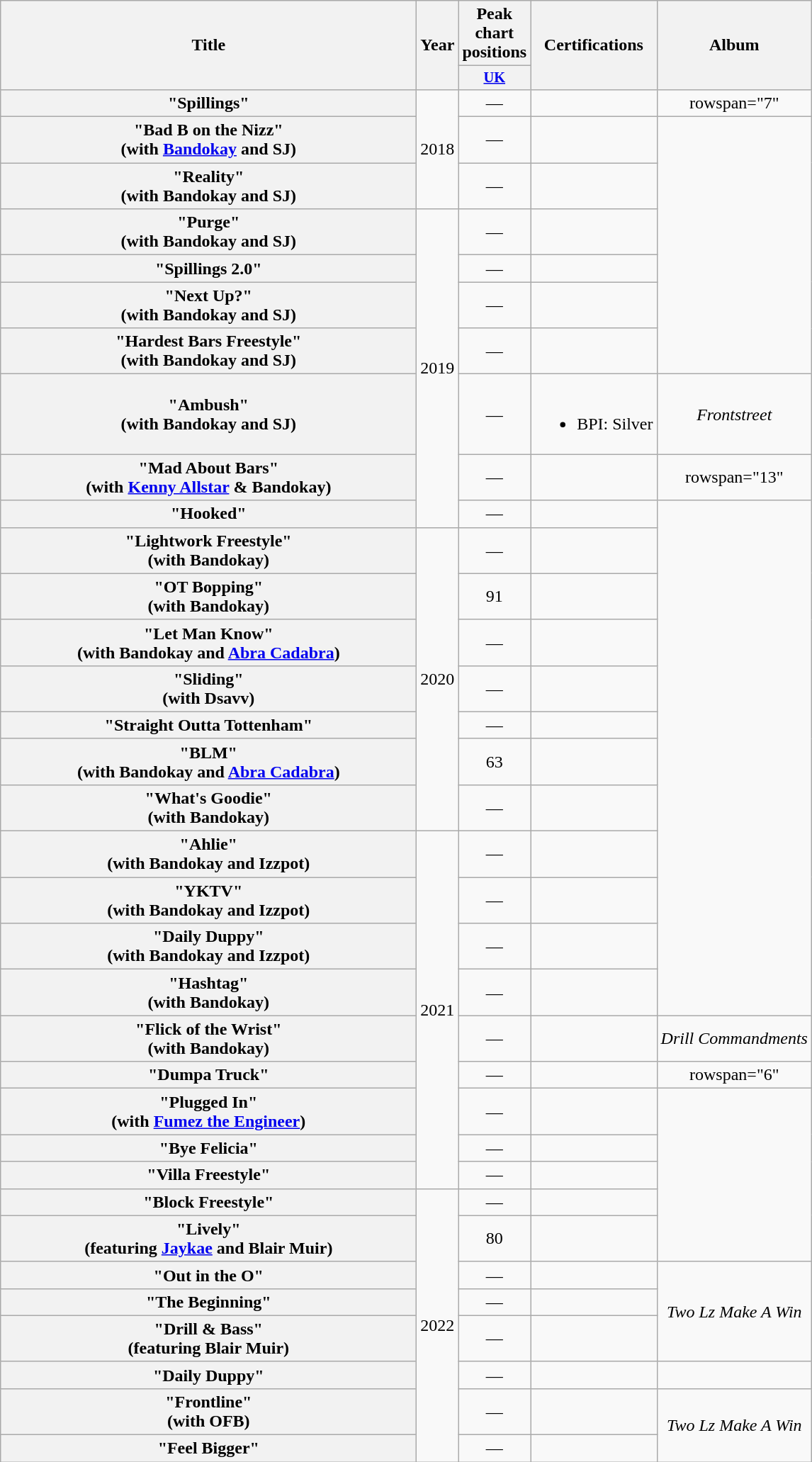<table class="wikitable plainrowheaders" style="text-align:center;">
<tr>
<th scope="col" rowspan="2" style="width:24em;">Title</th>
<th scope="col" rowspan="2" style="width:1em;">Year</th>
<th scope="col" colspan="1">Peak chart positions</th>
<th scope="col" rowspan="2">Certifications</th>
<th scope="col" rowspan="2">Album</th>
</tr>
<tr>
<th scope="col" style="width:3em;font-size:85%;"><a href='#'>UK</a><br></th>
</tr>
<tr>
<th scope="row">"Spillings"</th>
<td rowspan="3">2018</td>
<td>—</td>
<td></td>
<td>rowspan="7" </td>
</tr>
<tr>
<th scope="row">"Bad B on the Nizz"<br><span>(with <a href='#'>Bandokay</a> and SJ)</span></th>
<td>—</td>
<td></td>
</tr>
<tr>
<th scope="row">"Reality"<br><span>(with Bandokay and SJ)</span></th>
<td>—</td>
<td></td>
</tr>
<tr>
<th scope="row">"Purge"<br><span>(with Bandokay and SJ)</span></th>
<td rowspan="7">2019</td>
<td>—</td>
<td></td>
</tr>
<tr>
<th scope="row">"Spillings 2.0"</th>
<td>—</td>
<td></td>
</tr>
<tr>
<th scope="row">"Next Up?"<br><span>(with Bandokay and SJ)</span></th>
<td>—</td>
<td></td>
</tr>
<tr>
<th scope="row">"Hardest Bars Freestyle"<br><span>(with Bandokay and SJ)</span></th>
<td>—</td>
<td></td>
</tr>
<tr>
<th scope="row">"Ambush"<br><span>(with Bandokay and SJ)</span></th>
<td>—</td>
<td><br><ul><li>BPI: Silver</li></ul></td>
<td><em>Frontstreet</em></td>
</tr>
<tr>
<th scope="row">"Mad About Bars"<br><span>(with <a href='#'>Kenny Allstar</a> & Bandokay)</span></th>
<td>—</td>
<td></td>
<td>rowspan="13" </td>
</tr>
<tr>
<th scope="row">"Hooked"</th>
<td>—</td>
<td></td>
</tr>
<tr>
<th scope="row">"Lightwork Freestyle"<br><span>(with Bandokay)</span></th>
<td rowspan="7">2020</td>
<td>—</td>
<td></td>
</tr>
<tr>
<th scope="row">"OT Bopping"<br><span>(with Bandokay)</span></th>
<td>91</td>
<td></td>
</tr>
<tr>
<th scope="row">"Let Man Know"<br><span>(with Bandokay and <a href='#'>Abra Cadabra</a>)</span></th>
<td>—</td>
<td></td>
</tr>
<tr>
<th scope="row">"Sliding"<br><span>(with Dsavv)</span></th>
<td>—</td>
<td></td>
</tr>
<tr>
<th scope="row">"Straight Outta Tottenham"</th>
<td>—</td>
<td></td>
</tr>
<tr>
<th scope="row">"BLM"<br><span>(with Bandokay and <a href='#'>Abra Cadabra</a>)</span></th>
<td>63</td>
<td></td>
</tr>
<tr>
<th scope="row">"What's Goodie"<br><span>(with Bandokay)</span></th>
<td>—</td>
<td></td>
</tr>
<tr>
<th scope="row">"Ahlie"<br><span>(with Bandokay and Izzpot)</span></th>
<td rowspan="9">2021</td>
<td>—</td>
<td></td>
</tr>
<tr>
<th scope="row">"YKTV"<br><span>(with Bandokay and Izzpot)</span></th>
<td>—</td>
<td></td>
</tr>
<tr>
<th scope="row">"Daily Duppy"<br><span>(with Bandokay and Izzpot)</span></th>
<td>—</td>
<td></td>
</tr>
<tr>
<th scope="row">"Hashtag"<br><span>(with Bandokay)</span></th>
<td>—</td>
<td></td>
</tr>
<tr>
<th scope="row">"Flick of the Wrist"<br><span>(with Bandokay)</span></th>
<td>—</td>
<td></td>
<td><em>Drill Commandments</em></td>
</tr>
<tr>
<th scope="row">"Dumpa Truck"</th>
<td>—</td>
<td></td>
<td>rowspan="6" </td>
</tr>
<tr>
<th scope="row">"Plugged In"<br><span>(with <a href='#'>Fumez the Engineer</a>)</span></th>
<td>—</td>
<td></td>
</tr>
<tr>
<th scope="row">"Bye Felicia"</th>
<td>—</td>
<td></td>
</tr>
<tr>
<th scope="row">"Villa Freestyle"</th>
<td>—</td>
<td></td>
</tr>
<tr>
<th scope="row">"Block Freestyle"</th>
<td rowspan="8">2022</td>
<td>—</td>
<td></td>
</tr>
<tr>
<th scope="row">"Lively"<br><span>(featuring <a href='#'>Jaykae</a> and Blair Muir)</span></th>
<td>80</td>
<td></td>
</tr>
<tr>
<th scope="row">"Out in the O"</th>
<td>—</td>
<td></td>
<td rowspan="3"><em>Two Lz Make A Win</em></td>
</tr>
<tr>
<th scope="row">"The Beginning"</th>
<td>—</td>
<td></td>
</tr>
<tr>
<th scope="row">"Drill & Bass"<br><span>(featuring Blair Muir)</span></th>
<td>—</td>
<td></td>
</tr>
<tr>
<th scope="row">"Daily Duppy"</th>
<td>—</td>
<td></td>
<td></td>
</tr>
<tr>
<th scope="row">"Frontline"<br><span>(with OFB)</span></th>
<td>—</td>
<td></td>
<td rowspan="2"><em>Two Lz Make A Win</em></td>
</tr>
<tr>
<th scope="row">"Feel Bigger"</th>
<td>—</td>
<td></td>
</tr>
</table>
